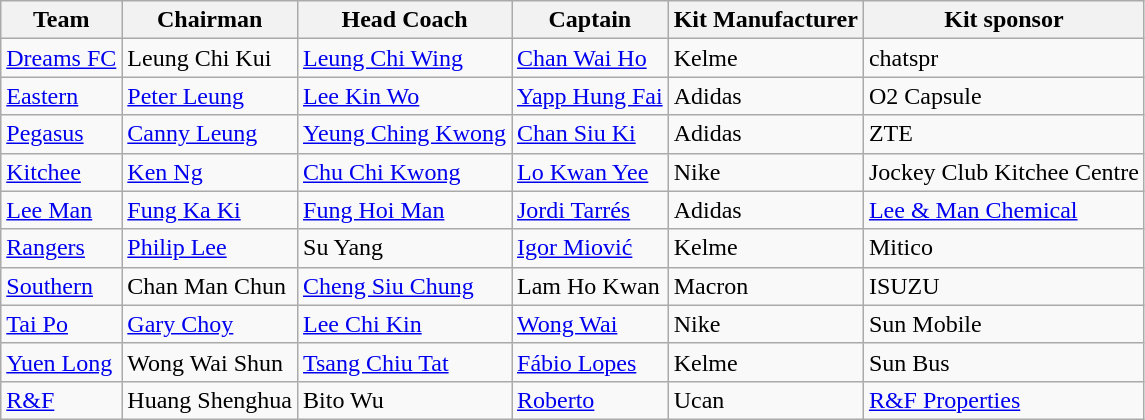<table class="wikitable sortable" style="text-align: left;">
<tr>
<th>Team</th>
<th>Chairman</th>
<th>Head Coach</th>
<th>Captain</th>
<th>Kit Manufacturer</th>
<th>Kit sponsor</th>
</tr>
<tr>
<td><a href='#'>Dreams FC</a></td>
<td>Leung Chi Kui</td>
<td><a href='#'>Leung Chi Wing</a></td>
<td><a href='#'>Chan Wai Ho</a></td>
<td>Kelme</td>
<td>chatspr</td>
</tr>
<tr>
<td><a href='#'>Eastern</a></td>
<td><a href='#'>Peter Leung</a></td>
<td><a href='#'>Lee Kin Wo</a></td>
<td><a href='#'>Yapp Hung Fai</a></td>
<td>Adidas</td>
<td>O2 Capsule</td>
</tr>
<tr>
<td><a href='#'>Pegasus</a></td>
<td><a href='#'>Canny Leung</a></td>
<td><a href='#'>Yeung Ching Kwong</a></td>
<td><a href='#'>Chan Siu Ki</a></td>
<td>Adidas</td>
<td>ZTE</td>
</tr>
<tr>
<td><a href='#'>Kitchee</a></td>
<td><a href='#'>Ken Ng</a></td>
<td><a href='#'>Chu Chi Kwong</a></td>
<td><a href='#'>Lo Kwan Yee</a></td>
<td>Nike</td>
<td>Jockey Club Kitchee Centre</td>
</tr>
<tr>
<td><a href='#'>Lee Man</a></td>
<td><a href='#'>Fung Ka Ki</a></td>
<td><a href='#'>Fung Hoi Man</a></td>
<td><a href='#'>Jordi Tarrés</a></td>
<td>Adidas</td>
<td><a href='#'>Lee & Man Chemical</a></td>
</tr>
<tr>
<td><a href='#'>Rangers</a></td>
<td><a href='#'>Philip Lee</a></td>
<td>Su Yang</td>
<td><a href='#'>Igor Miović</a></td>
<td>Kelme</td>
<td>Mitico</td>
</tr>
<tr>
<td><a href='#'>Southern</a></td>
<td>Chan Man Chun</td>
<td><a href='#'>Cheng Siu Chung</a></td>
<td>Lam Ho Kwan</td>
<td>Macron</td>
<td>ISUZU</td>
</tr>
<tr>
<td><a href='#'>Tai Po</a></td>
<td><a href='#'>Gary Choy</a></td>
<td><a href='#'>Lee Chi Kin</a></td>
<td><a href='#'>Wong Wai</a></td>
<td>Nike</td>
<td>Sun Mobile</td>
</tr>
<tr>
<td><a href='#'>Yuen Long</a></td>
<td>Wong Wai Shun</td>
<td><a href='#'>Tsang Chiu Tat</a></td>
<td><a href='#'>Fábio Lopes</a></td>
<td>Kelme</td>
<td>Sun Bus</td>
</tr>
<tr>
<td> <a href='#'>R&F</a></td>
<td>Huang Shenghua</td>
<td>Bito Wu</td>
<td><a href='#'>Roberto</a></td>
<td>Ucan</td>
<td><a href='#'>R&F Properties</a></td>
</tr>
</table>
